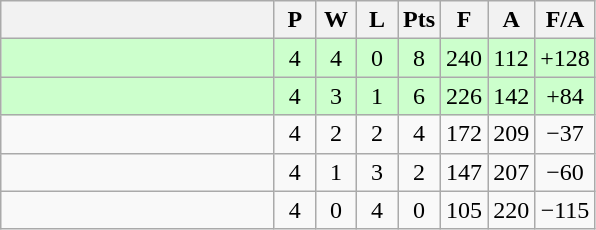<table class=wikitable style="text-align:center">
<tr>
<th width=175></th>
<th width=20>P</th>
<th width=20>W</th>
<th width=20>L</th>
<th width=20>Pts</th>
<th width=20>F</th>
<th width=20>A</th>
<th width=20>F/A</th>
</tr>
<tr style="background-color:#ccffcc;">
<td style="text-align:left;"></td>
<td>4</td>
<td>4</td>
<td>0</td>
<td>8</td>
<td>240</td>
<td>112</td>
<td>+128</td>
</tr>
<tr style="background-color:#ccffcc;">
<td style="text-align:left;"></td>
<td>4</td>
<td>3</td>
<td>1</td>
<td>6</td>
<td>226</td>
<td>142</td>
<td>+84</td>
</tr>
<tr>
<td style="text-align:left;"></td>
<td>4</td>
<td>2</td>
<td>2</td>
<td>4</td>
<td>172</td>
<td>209</td>
<td>−37</td>
</tr>
<tr>
<td style="text-align:left;"></td>
<td>4</td>
<td>1</td>
<td>3</td>
<td>2</td>
<td>147</td>
<td>207</td>
<td>−60</td>
</tr>
<tr>
<td style="text-align:left;"></td>
<td>4</td>
<td>0</td>
<td>4</td>
<td>0</td>
<td>105</td>
<td>220</td>
<td>−115</td>
</tr>
</table>
